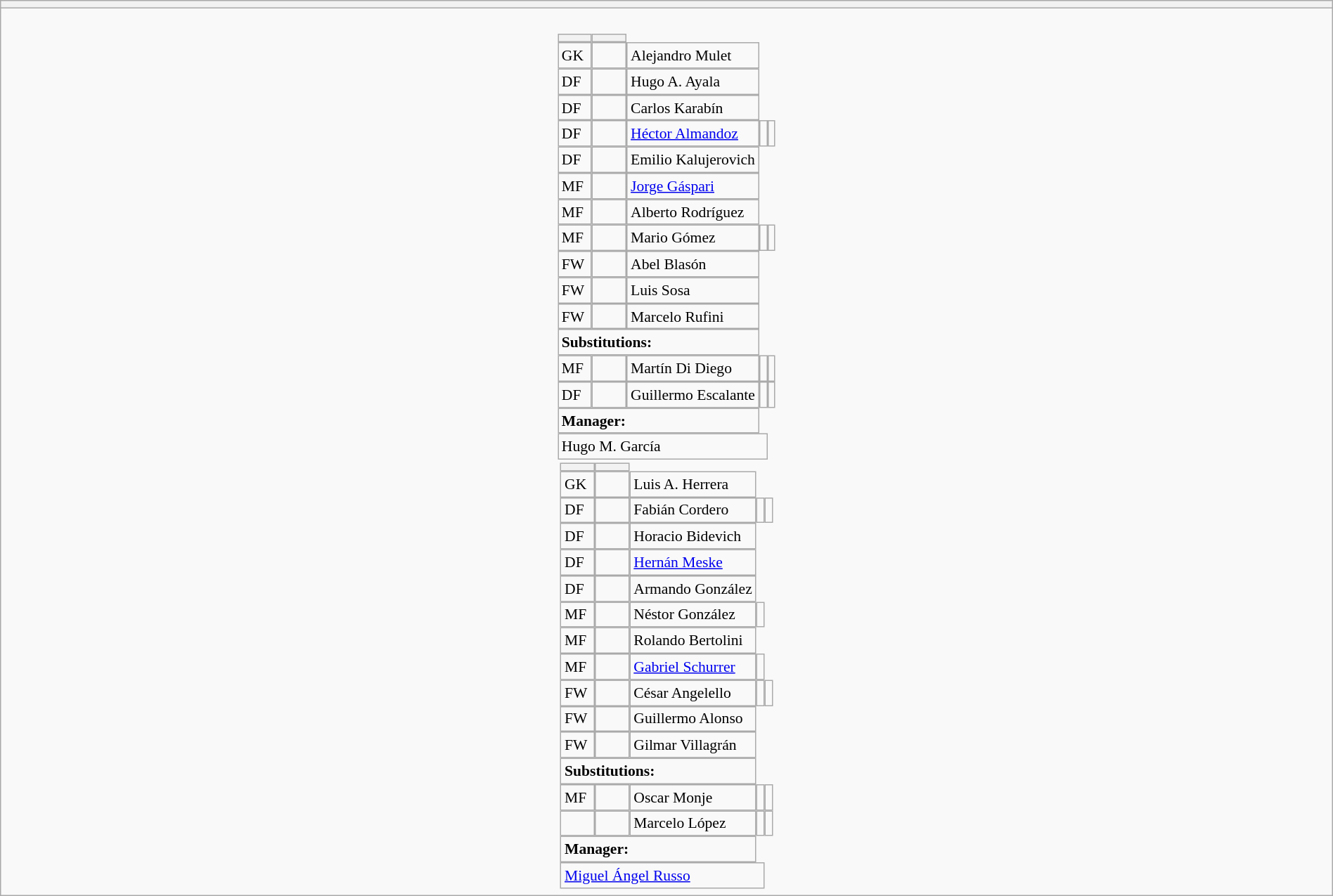<table style="width:100%" class="wikitable collapsible collapsed">
<tr>
<th></th>
</tr>
<tr>
<td><br>






<table style="font-size:90%; margin:0.2em auto;" cellspacing="0" cellpadding="0">
<tr>
<th width="25"></th>
<th width="25"></th>
</tr>
<tr>
<td>GK</td>
<td><strong> </strong></td>
<td>Alejandro Mulet</td>
</tr>
<tr>
<td>DF</td>
<td><strong> </strong></td>
<td>Hugo A. Ayala</td>
</tr>
<tr>
<td>DF</td>
<td><strong> </strong></td>
<td>Carlos Karabín</td>
</tr>
<tr>
<td>DF</td>
<td><strong> </strong></td>
<td><a href='#'>Héctor Almandoz</a></td>
<td></td>
<td></td>
</tr>
<tr>
<td>DF</td>
<td><strong> </strong></td>
<td>Emilio Kalujerovich</td>
</tr>
<tr>
<td>MF</td>
<td><strong> </strong></td>
<td><a href='#'>Jorge Gáspari</a></td>
</tr>
<tr>
<td>MF</td>
<td><strong> </strong></td>
<td>Alberto Rodríguez</td>
</tr>
<tr>
<td>MF</td>
<td><strong> </strong></td>
<td>Mario Gómez</td>
<td></td>
<td></td>
</tr>
<tr>
<td>FW</td>
<td><strong> </strong></td>
<td>Abel Blasón</td>
</tr>
<tr>
<td>FW</td>
<td><strong> </strong></td>
<td>Luis Sosa</td>
</tr>
<tr>
<td>FW</td>
<td><strong> </strong></td>
<td>Marcelo Rufini</td>
</tr>
<tr>
<td colspan=3><strong>Substitutions:</strong></td>
</tr>
<tr>
<td>MF</td>
<td><strong> </strong></td>
<td>Martín Di Diego</td>
<td></td>
<td></td>
</tr>
<tr>
<td>DF</td>
<td><strong> </strong></td>
<td>Guillermo Escalante</td>
<td></td>
<td></td>
</tr>
<tr>
<td colspan=3><strong>Manager:</strong></td>
</tr>
<tr>
<td colspan=4> Hugo M. García</td>
</tr>
</table>
<table cellspacing="0" cellpadding="0" style="font-size:90%; margin:0.2em auto;">
<tr>
<th width="25"></th>
<th width="25"></th>
</tr>
<tr>
<td>GK</td>
<td><strong> </strong></td>
<td>Luis A. Herrera</td>
</tr>
<tr>
<td>DF</td>
<td><strong> </strong></td>
<td>Fabián Cordero</td>
<td></td>
<td></td>
</tr>
<tr>
<td>DF</td>
<td><strong> </strong></td>
<td>Horacio Bidevich</td>
</tr>
<tr>
<td>DF</td>
<td><strong> </strong></td>
<td><a href='#'>Hernán Meske</a></td>
</tr>
<tr>
<td>DF</td>
<td><strong> </strong></td>
<td>Armando González</td>
</tr>
<tr>
<td>MF</td>
<td><strong> </strong></td>
<td>Néstor González</td>
<td></td>
</tr>
<tr>
<td>MF</td>
<td><strong> </strong></td>
<td>Rolando Bertolini</td>
</tr>
<tr>
<td>MF</td>
<td><strong> </strong></td>
<td><a href='#'>Gabriel Schurrer</a></td>
<td></td>
</tr>
<tr>
<td>FW</td>
<td><strong> </strong></td>
<td>César Angelello</td>
<td></td>
<td></td>
</tr>
<tr>
<td>FW</td>
<td><strong> </strong></td>
<td>Guillermo Alonso</td>
</tr>
<tr>
<td>FW</td>
<td><strong> </strong></td>
<td>Gilmar Villagrán</td>
</tr>
<tr>
<td colspan=3><strong>Substitutions:</strong></td>
</tr>
<tr>
<td>MF</td>
<td><strong> </strong></td>
<td>Oscar Monje</td>
<td></td>
<td></td>
</tr>
<tr>
<td></td>
<td><strong> </strong></td>
<td>Marcelo López</td>
<td></td>
<td></td>
</tr>
<tr>
<td colspan=3><strong>Manager:</strong></td>
</tr>
<tr>
<td colspan=4> <a href='#'>Miguel Ángel Russo</a></td>
</tr>
</table>
</td>
</tr>
</table>
